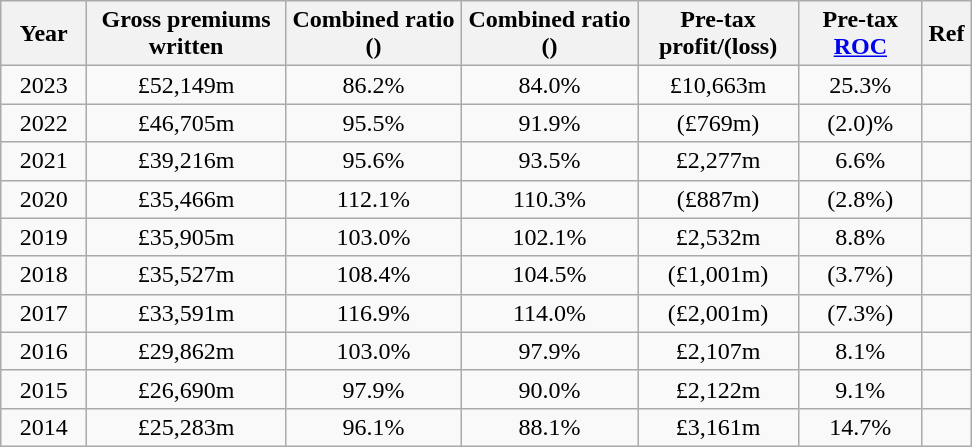<table class="wikitable">
<tr>
<th scope="col" style="text-align: center; width: 50px;">Year</th>
<th scope="col" style="width: 125px;">Gross premiums written</th>
<th scope="col" style="width: 110px;">Combined ratio<br>()</th>
<th scope="col" style="width: 110px;">Combined ratio<br>()</th>
<th scope="col" style="width: 100px;">Pre-tax profit/(loss)</th>
<th scope="col" style="width: 75px;">Pre-tax <a href='#'>ROC</a></th>
<th scope="col" style="width: 25px;">Ref</th>
</tr>
<tr>
<td style="text-align: center;">2023</td>
<td style="text-align: center;">£52,149m</td>
<td style="text-align: center;">86.2%</td>
<td style="text-align: center;">84.0%</td>
<td style="text-align: center;">£10,663m</td>
<td style="text-align: center;">25.3%</td>
<td style="text-align: center;"></td>
</tr>
<tr>
<td style="text-align: center;">2022</td>
<td style="text-align: center;">£46,705m</td>
<td style="text-align: center;">95.5%</td>
<td style="text-align: center;">91.9%</td>
<td style="text-align: center;">(£769m)</td>
<td style="text-align: center;">(2.0)%</td>
<td style="text-align: center;"></td>
</tr>
<tr>
<td style="text-align: center;">2021</td>
<td style="text-align: center;">£39,216m</td>
<td style="text-align: center;">95.6%</td>
<td style="text-align: center;">93.5%</td>
<td style="text-align: center;">£2,277m</td>
<td style="text-align: center;">6.6%</td>
<td style="text-align: center;"></td>
</tr>
<tr>
<td style="text-align: center;">2020</td>
<td style="text-align: center;">£35,466m</td>
<td style="text-align: center;">112.1%</td>
<td style="text-align: center;">110.3%</td>
<td style="text-align: center;">(£887m)</td>
<td style="text-align: center;">(2.8%)</td>
<td style="text-align: center;"></td>
</tr>
<tr>
<td style="text-align: center;">2019</td>
<td style="text-align: center;">£35,905m</td>
<td style="text-align: center;">103.0%</td>
<td style="text-align: center;">102.1%</td>
<td style="text-align: center;">£2,532m</td>
<td style="text-align: center;">8.8%</td>
<td style="text-align: center;"></td>
</tr>
<tr>
<td style="text-align: center;">2018</td>
<td style="text-align: center;">£35,527m</td>
<td style="text-align: center;">108.4%</td>
<td style="text-align: center;">104.5%</td>
<td style="text-align: center;">(£1,001m)</td>
<td style="text-align: center;">(3.7%)</td>
<td style="text-align: center;"></td>
</tr>
<tr>
<td style="text-align: center;">2017</td>
<td style="text-align: center;">£33,591m</td>
<td style="text-align: center;">116.9%</td>
<td style="text-align: center;">114.0%</td>
<td style="text-align: center;">(£2,001m)</td>
<td style="text-align: center;">(7.3%)</td>
<td style="text-align: center;"></td>
</tr>
<tr>
<td style="text-align: center;">2016</td>
<td style="text-align: center;">£29,862m</td>
<td style="text-align: center;">103.0%</td>
<td style="text-align: center;">97.9%</td>
<td style="text-align: center;">£2,107m</td>
<td style="text-align: center;">8.1%</td>
<td style="text-align: center;"></td>
</tr>
<tr>
<td style="text-align: center;">2015</td>
<td style="text-align: center;">£26,690m</td>
<td style="text-align: center;">97.9%</td>
<td style="text-align: center;">90.0%</td>
<td style="text-align: center;">£2,122m</td>
<td style="text-align: center;">9.1%</td>
<td style="text-align: center;"></td>
</tr>
<tr>
<td style="text-align: center;">2014</td>
<td style="text-align: center;">£25,283m</td>
<td style="text-align: center;">96.1%</td>
<td style="text-align: center;">88.1%</td>
<td style="text-align: center;">£3,161m</td>
<td style="text-align: center;">14.7%</td>
<td style="text-align: center;"></td>
</tr>
</table>
